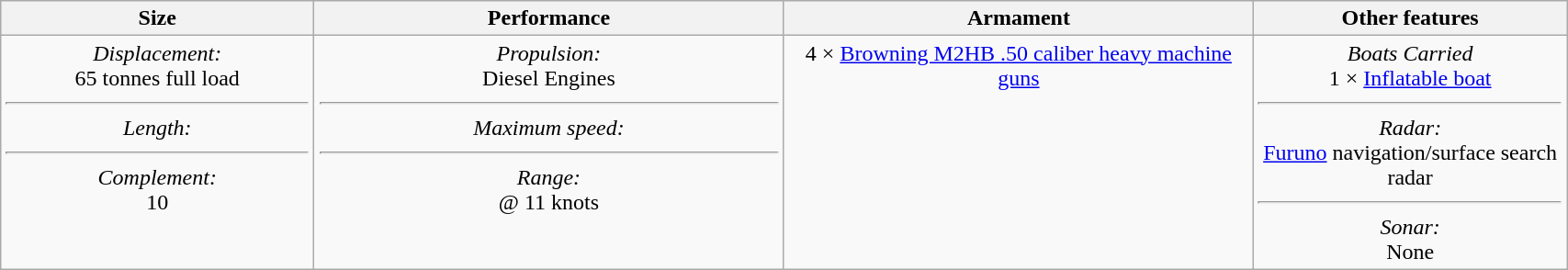<table class="wikitable"  style="width:90%; text-align:center;">
<tr style="background:lavender;">
<th>Size</th>
<th>Performance</th>
<th>Armament</th>
<th>Other features</th>
</tr>
<tr>
<td style="vertical-align:top; width:20%;"><em>Displacement:</em><br>65 tonnes full load <hr><em>Length:</em><br> <hr><em>Complement:</em><br>10</td>
<td style="vertical-align:top; width:30%;"><em>Propulsion:</em><br>Diesel Engines <hr><em>Maximum speed:</em><br> <hr><em>Range:</em><br> @ 11 knots</td>
<td style="vertical-align:top; width:30%;">4 × <a href='#'>Browning M2HB .50 caliber heavy machine guns</a></td>
<td style="vertical-align:top; width:20%;"><em>Boats Carried</em><br>1 ×  <a href='#'>Inflatable boat</a><hr><em>Radar:</em><br><a href='#'>Furuno</a> navigation/surface search radar<hr><em>Sonar:</em><br>None</td>
</tr>
</table>
